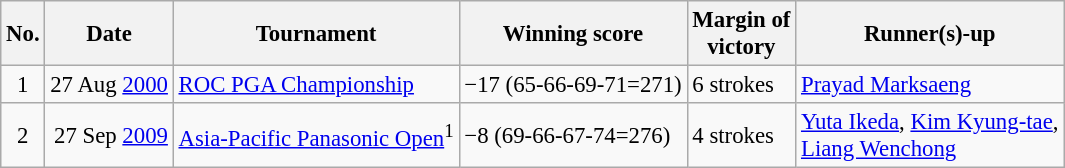<table class="wikitable" style="font-size:95%;">
<tr>
<th>No.</th>
<th>Date</th>
<th>Tournament</th>
<th>Winning score</th>
<th>Margin of<br>victory</th>
<th>Runner(s)-up</th>
</tr>
<tr>
<td align=center>1</td>
<td align=right>27 Aug <a href='#'>2000</a></td>
<td><a href='#'>ROC PGA Championship</a></td>
<td>−17 (65-66-69-71=271)</td>
<td>6 strokes</td>
<td> <a href='#'>Prayad Marksaeng</a></td>
</tr>
<tr>
<td align=center>2</td>
<td align=right>27 Sep <a href='#'>2009</a></td>
<td><a href='#'>Asia-Pacific Panasonic Open</a><sup>1</sup></td>
<td>−8 (69-66-67-74=276)</td>
<td>4 strokes</td>
<td> <a href='#'>Yuta Ikeda</a>,  <a href='#'>Kim Kyung-tae</a>,<br> <a href='#'>Liang Wenchong</a></td>
</tr>
</table>
